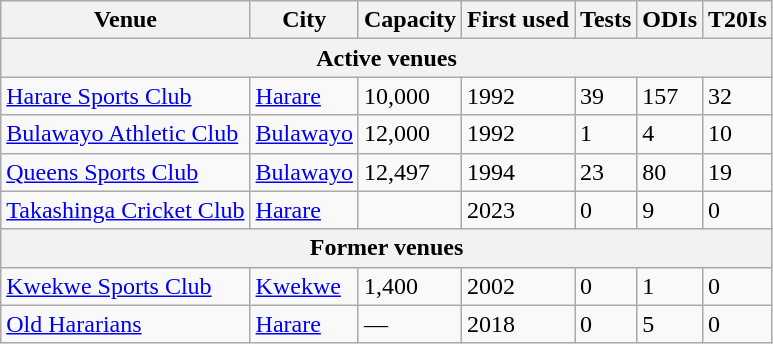<table class="wikitable sortable">
<tr>
<th>Venue</th>
<th>City</th>
<th>Capacity</th>
<th>First used</th>
<th>Tests</th>
<th>ODIs</th>
<th>T20Is</th>
</tr>
<tr>
<th colspan=7>Active venues</th>
</tr>
<tr>
<td><a href='#'>Harare Sports Club</a></td>
<td><a href='#'>Harare</a></td>
<td>10,000</td>
<td>1992</td>
<td>39</td>
<td>157</td>
<td>32</td>
</tr>
<tr>
<td><a href='#'>Bulawayo Athletic Club</a></td>
<td><a href='#'>Bulawayo</a></td>
<td>12,000</td>
<td>1992</td>
<td>1</td>
<td>4</td>
<td>10</td>
</tr>
<tr>
<td><a href='#'>Queens Sports Club</a></td>
<td><a href='#'>Bulawayo</a></td>
<td>12,497</td>
<td>1994</td>
<td>23</td>
<td>80</td>
<td>19</td>
</tr>
<tr>
<td><a href='#'>Takashinga Cricket Club</a></td>
<td><a href='#'>Harare</a></td>
<td></td>
<td>2023</td>
<td>0</td>
<td>9</td>
<td>0</td>
</tr>
<tr>
<th colspan=7>Former venues</th>
</tr>
<tr>
<td><a href='#'>Kwekwe Sports Club</a></td>
<td><a href='#'>Kwekwe</a></td>
<td>1,400</td>
<td>2002</td>
<td>0</td>
<td>1</td>
<td>0</td>
</tr>
<tr>
<td><a href='#'>Old Hararians</a></td>
<td><a href='#'>Harare</a></td>
<td>—</td>
<td>2018</td>
<td>0</td>
<td>5</td>
<td>0</td>
</tr>
</table>
